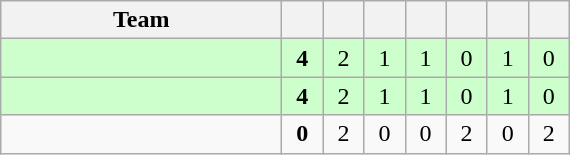<table class="wikitable" style="text-align: center;">
<tr>
<th width=180>Team</th>
<th width=20></th>
<th width=20></th>
<th width=20></th>
<th width=20></th>
<th width=20></th>
<th width=20></th>
<th width=20></th>
</tr>
<tr bgcolor=ccffcc>
<td align=left></td>
<td><strong>4</strong></td>
<td>2</td>
<td>1</td>
<td>1</td>
<td>0</td>
<td>1</td>
<td>0</td>
</tr>
<tr bgcolor=ccffcc>
<td align=left></td>
<td><strong>4</strong></td>
<td>2</td>
<td>1</td>
<td>1</td>
<td>0</td>
<td>1</td>
<td>0</td>
</tr>
<tr>
<td align=left></td>
<td><strong>0</strong></td>
<td>2</td>
<td>0</td>
<td>0</td>
<td>2</td>
<td>0</td>
<td>2</td>
</tr>
</table>
